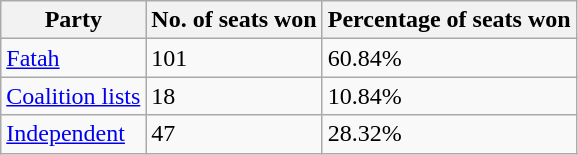<table class="wikitable" style="text-align:left;">
<tr>
<th scope="col">Party</th>
<th scope="col">No. of seats won</th>
<th scope="col">Percentage of seats won</th>
</tr>
<tr>
<td><a href='#'>Fatah</a></td>
<td>101</td>
<td>60.84%</td>
</tr>
<tr>
<td><a href='#'>Coalition lists</a></td>
<td>18</td>
<td>10.84%</td>
</tr>
<tr>
<td><a href='#'>Independent</a></td>
<td>47</td>
<td>28.32%</td>
</tr>
</table>
